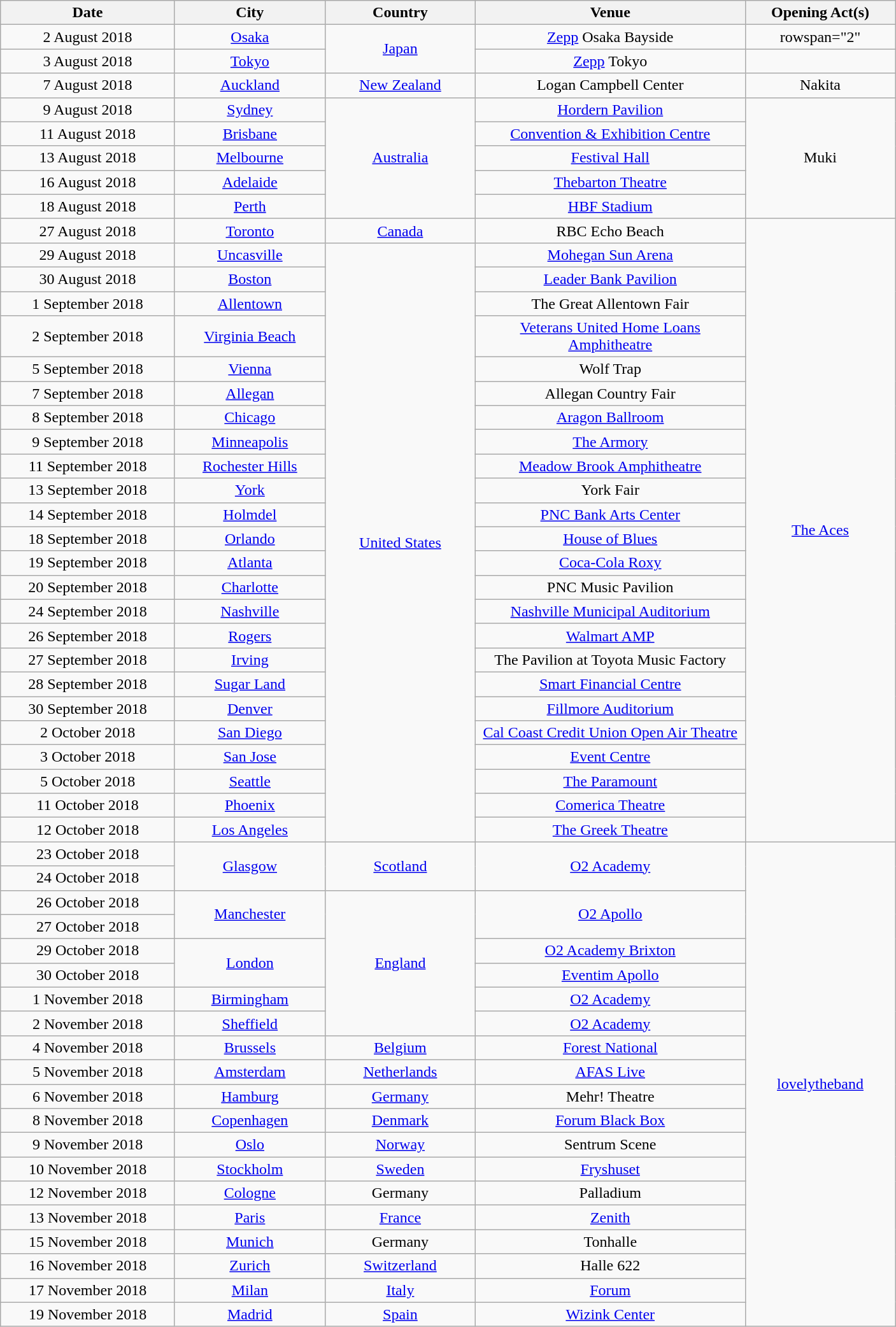<table class="wikitable" style="text-align:center;">
<tr>
<th width="175">Date</th>
<th width="150">City</th>
<th width="150">Country</th>
<th width="275">Venue</th>
<th width="150">Opening Act(s)</th>
</tr>
<tr>
<td>2 August 2018</td>
<td><a href='#'>Osaka</a></td>
<td rowspan="2"><a href='#'>Japan</a></td>
<td><a href='#'>Zepp</a> Osaka Bayside</td>
<td>rowspan="2" </td>
</tr>
<tr>
<td>3 August 2018</td>
<td><a href='#'>Tokyo</a></td>
<td><a href='#'>Zepp</a> Tokyo</td>
</tr>
<tr>
<td>7 August 2018</td>
<td><a href='#'>Auckland</a></td>
<td><a href='#'>New Zealand</a></td>
<td>Logan Campbell Center</td>
<td>Nakita</td>
</tr>
<tr>
<td>9 August 2018</td>
<td><a href='#'>Sydney</a></td>
<td rowspan="5"><a href='#'>Australia</a></td>
<td><a href='#'>Hordern Pavilion</a></td>
<td rowspan="5">Muki</td>
</tr>
<tr>
<td>11 August 2018</td>
<td><a href='#'>Brisbane</a></td>
<td><a href='#'>Convention & Exhibition Centre</a></td>
</tr>
<tr>
<td>13 August 2018</td>
<td><a href='#'>Melbourne</a></td>
<td><a href='#'>Festival Hall</a></td>
</tr>
<tr>
<td>16 August 2018</td>
<td><a href='#'>Adelaide</a></td>
<td><a href='#'>Thebarton Theatre</a></td>
</tr>
<tr>
<td>18 August 2018</td>
<td><a href='#'>Perth</a></td>
<td><a href='#'>HBF Stadium</a></td>
</tr>
<tr>
<td>27 August 2018</td>
<td><a href='#'>Toronto</a></td>
<td><a href='#'>Canada</a></td>
<td>RBC Echo Beach</td>
<td rowspan="25"><a href='#'>The Aces</a></td>
</tr>
<tr>
<td>29 August 2018</td>
<td><a href='#'>Uncasville</a></td>
<td rowspan="24"><a href='#'>United States</a></td>
<td><a href='#'>Mohegan Sun Arena</a></td>
</tr>
<tr>
<td>30 August 2018</td>
<td><a href='#'>Boston</a></td>
<td><a href='#'>Leader Bank Pavilion</a></td>
</tr>
<tr>
<td>1 September 2018</td>
<td><a href='#'>Allentown</a></td>
<td>The Great Allentown Fair</td>
</tr>
<tr>
<td>2 September 2018</td>
<td><a href='#'>Virginia Beach</a></td>
<td><a href='#'>Veterans United Home Loans Amphitheatre</a></td>
</tr>
<tr>
<td>5 September 2018</td>
<td><a href='#'>Vienna</a></td>
<td>Wolf Trap</td>
</tr>
<tr>
<td>7 September 2018</td>
<td><a href='#'>Allegan</a></td>
<td>Allegan Country Fair</td>
</tr>
<tr>
<td>8 September 2018</td>
<td><a href='#'>Chicago</a></td>
<td><a href='#'>Aragon Ballroom</a></td>
</tr>
<tr>
<td>9 September 2018</td>
<td><a href='#'>Minneapolis</a></td>
<td><a href='#'>The Armory</a></td>
</tr>
<tr>
<td>11 September 2018</td>
<td><a href='#'>Rochester Hills</a></td>
<td><a href='#'>Meadow Brook Amphitheatre</a></td>
</tr>
<tr>
<td>13 September 2018</td>
<td><a href='#'>York</a></td>
<td>York Fair</td>
</tr>
<tr>
<td>14 September 2018</td>
<td><a href='#'>Holmdel</a></td>
<td><a href='#'>PNC Bank Arts Center</a></td>
</tr>
<tr>
<td>18 September 2018</td>
<td><a href='#'>Orlando</a></td>
<td><a href='#'>House of Blues</a></td>
</tr>
<tr>
<td>19 September 2018</td>
<td><a href='#'>Atlanta</a></td>
<td><a href='#'>Coca-Cola Roxy</a></td>
</tr>
<tr>
<td>20 September 2018</td>
<td><a href='#'>Charlotte</a></td>
<td>PNC Music Pavilion</td>
</tr>
<tr>
<td>24 September 2018</td>
<td><a href='#'>Nashville</a></td>
<td><a href='#'>Nashville Municipal Auditorium</a></td>
</tr>
<tr>
<td>26 September 2018</td>
<td><a href='#'>Rogers</a></td>
<td><a href='#'>Walmart AMP</a></td>
</tr>
<tr>
<td>27 September 2018</td>
<td><a href='#'>Irving</a></td>
<td>The Pavilion at Toyota Music Factory</td>
</tr>
<tr>
<td>28 September 2018</td>
<td><a href='#'>Sugar Land</a></td>
<td><a href='#'>Smart Financial Centre</a></td>
</tr>
<tr>
<td>30 September 2018</td>
<td><a href='#'>Denver</a></td>
<td><a href='#'>Fillmore Auditorium</a></td>
</tr>
<tr>
<td>2 October 2018</td>
<td><a href='#'>San Diego</a></td>
<td><a href='#'>Cal Coast Credit Union Open Air Theatre</a></td>
</tr>
<tr>
<td>3 October 2018</td>
<td><a href='#'>San Jose</a></td>
<td><a href='#'>Event Centre</a></td>
</tr>
<tr>
<td>5 October 2018</td>
<td><a href='#'>Seattle</a></td>
<td><a href='#'>The Paramount</a></td>
</tr>
<tr>
<td>11 October 2018</td>
<td><a href='#'>Phoenix</a></td>
<td><a href='#'>Comerica Theatre</a></td>
</tr>
<tr>
<td>12 October 2018</td>
<td><a href='#'>Los Angeles</a></td>
<td><a href='#'>The Greek Theatre</a></td>
</tr>
<tr>
<td>23 October 2018</td>
<td rowspan="2"><a href='#'>Glasgow</a></td>
<td rowspan="2"><a href='#'>Scotland</a></td>
<td rowspan="2"><a href='#'>O2 Academy</a></td>
<td rowspan="20"><a href='#'>lovelytheband</a></td>
</tr>
<tr>
<td>24 October 2018</td>
</tr>
<tr>
<td>26 October 2018</td>
<td rowspan="2"><a href='#'>Manchester</a></td>
<td rowspan="6"><a href='#'>England</a></td>
<td rowspan="2"><a href='#'>O2 Apollo</a></td>
</tr>
<tr>
<td>27 October 2018</td>
</tr>
<tr>
<td>29 October 2018</td>
<td rowspan="2"><a href='#'>London</a></td>
<td><a href='#'>O2 Academy Brixton</a></td>
</tr>
<tr>
<td>30 October 2018</td>
<td><a href='#'>Eventim Apollo</a></td>
</tr>
<tr>
<td>1 November 2018</td>
<td><a href='#'>Birmingham</a></td>
<td><a href='#'>O2 Academy</a></td>
</tr>
<tr>
<td>2 November 2018</td>
<td><a href='#'>Sheffield</a></td>
<td><a href='#'>O2 Academy</a></td>
</tr>
<tr>
<td>4 November 2018</td>
<td><a href='#'>Brussels</a></td>
<td><a href='#'>Belgium</a></td>
<td><a href='#'>Forest National</a></td>
</tr>
<tr>
<td>5 November 2018</td>
<td><a href='#'>Amsterdam</a></td>
<td><a href='#'>Netherlands</a></td>
<td><a href='#'>AFAS Live</a></td>
</tr>
<tr>
<td>6 November 2018</td>
<td><a href='#'>Hamburg</a></td>
<td><a href='#'>Germany</a></td>
<td>Mehr! Theatre</td>
</tr>
<tr>
<td>8 November 2018</td>
<td><a href='#'>Copenhagen</a></td>
<td><a href='#'>Denmark</a></td>
<td><a href='#'>Forum Black Box</a></td>
</tr>
<tr>
<td>9 November 2018</td>
<td><a href='#'>Oslo</a></td>
<td><a href='#'>Norway</a></td>
<td>Sentrum Scene</td>
</tr>
<tr>
<td>10 November 2018</td>
<td><a href='#'>Stockholm</a></td>
<td><a href='#'>Sweden</a></td>
<td><a href='#'>Fryshuset</a></td>
</tr>
<tr>
<td>12 November 2018</td>
<td><a href='#'>Cologne</a></td>
<td>Germany</td>
<td>Palladium</td>
</tr>
<tr>
<td>13 November 2018</td>
<td><a href='#'>Paris</a></td>
<td><a href='#'>France</a></td>
<td><a href='#'>Zenith</a></td>
</tr>
<tr>
<td>15 November 2018</td>
<td><a href='#'>Munich</a></td>
<td>Germany</td>
<td>Tonhalle</td>
</tr>
<tr>
<td>16 November 2018</td>
<td><a href='#'>Zurich</a></td>
<td><a href='#'>Switzerland</a></td>
<td>Halle 622</td>
</tr>
<tr>
<td>17 November 2018</td>
<td><a href='#'>Milan</a></td>
<td><a href='#'>Italy</a></td>
<td><a href='#'>Forum</a></td>
</tr>
<tr>
<td>19 November 2018</td>
<td><a href='#'>Madrid</a></td>
<td><a href='#'>Spain</a></td>
<td><a href='#'>Wizink Center</a></td>
</tr>
</table>
